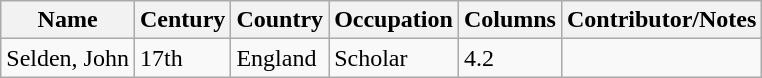<table class="wikitable">
<tr>
<th>Name</th>
<th>Century</th>
<th>Country</th>
<th>Occupation</th>
<th>Columns</th>
<th>Contributor/Notes</th>
</tr>
<tr>
<td>Selden, John</td>
<td>17th</td>
<td>England</td>
<td>Scholar</td>
<td>4.2</td>
</tr>
</table>
